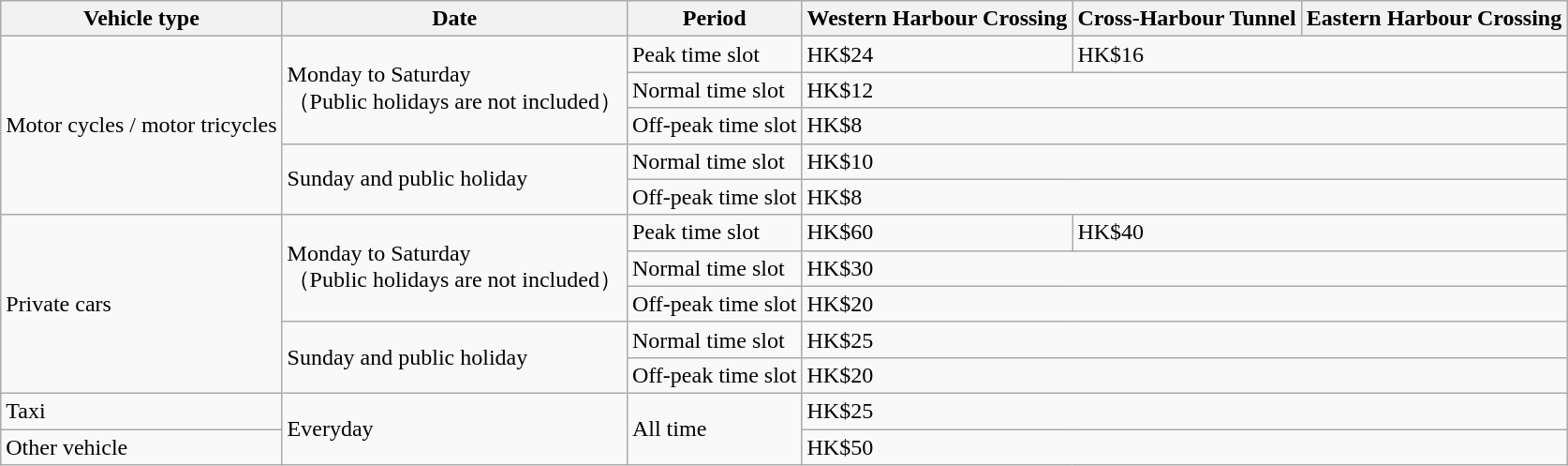<table class="wikitable">
<tr>
<th>Vehicle type</th>
<th>Date</th>
<th>Period</th>
<th>Western Harbour Crossing</th>
<th>Cross-Harbour Tunnel</th>
<th>Eastern Harbour Crossing</th>
</tr>
<tr>
<td rowspan="5">Motor cycles / motor tricycles</td>
<td rowspan="3">Monday to Saturday<br>（Public holidays are not included）</td>
<td>Peak time slot</td>
<td>HK$24</td>
<td colspan="2">HK$16</td>
</tr>
<tr>
<td>Normal time slot</td>
<td colspan="3">HK$12</td>
</tr>
<tr>
<td>Off-peak time slot</td>
<td colspan="3">HK$8</td>
</tr>
<tr>
<td rowspan="2">Sunday and public holiday</td>
<td>Normal time slot</td>
<td colspan="3">HK$10</td>
</tr>
<tr>
<td>Off-peak time slot</td>
<td colspan="3">HK$8</td>
</tr>
<tr>
<td rowspan="5">Private cars</td>
<td rowspan="3">Monday to Saturday<br>（Public holidays are not included）</td>
<td>Peak time slot</td>
<td>HK$60</td>
<td colspan="2">HK$40</td>
</tr>
<tr>
<td>Normal time slot</td>
<td colspan="3">HK$30</td>
</tr>
<tr>
<td>Off-peak time slot</td>
<td colspan="3">HK$20</td>
</tr>
<tr>
<td rowspan="2">Sunday and public holiday</td>
<td>Normal time slot</td>
<td colspan="3">HK$25</td>
</tr>
<tr>
<td>Off-peak time slot</td>
<td colspan="3">HK$20</td>
</tr>
<tr>
<td>Taxi</td>
<td rowspan="2">Everyday</td>
<td rowspan="2">All time</td>
<td colspan="3">HK$25</td>
</tr>
<tr>
<td>Other vehicle</td>
<td colspan="3">HK$50</td>
</tr>
</table>
